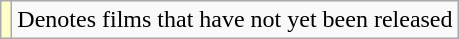<table class="wikitable">
<tr>
<td style="background:#FFFFCC;"></td>
<td>Denotes films that have not yet been released</td>
</tr>
</table>
